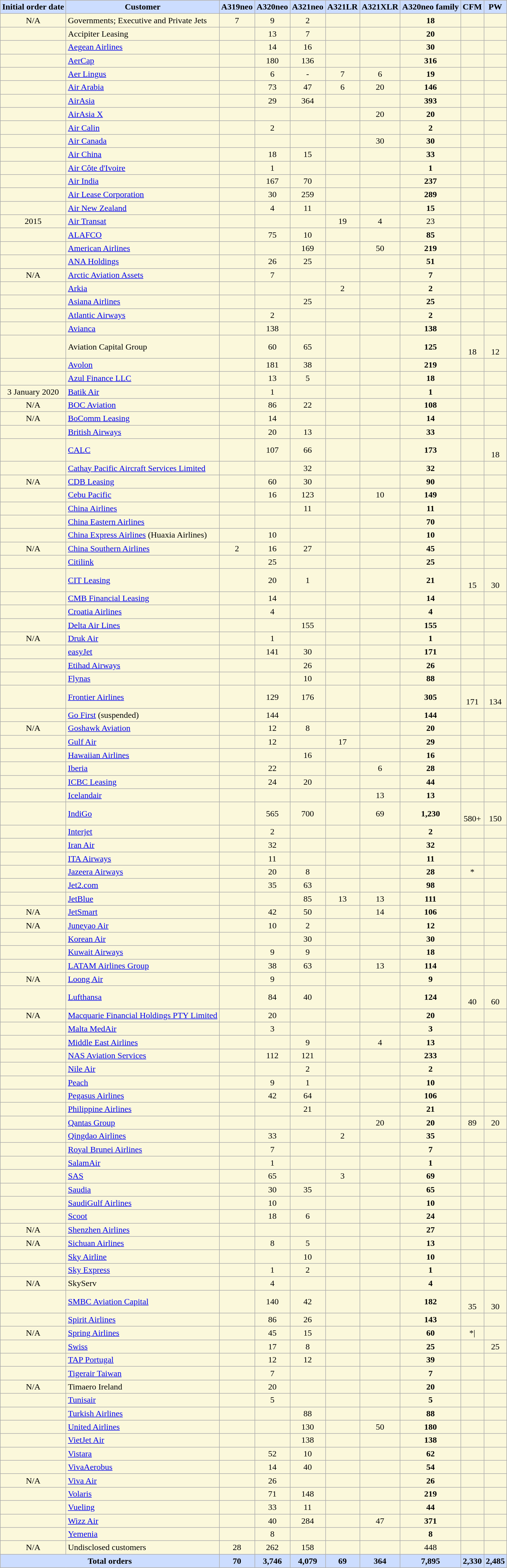<table class="wikitable sortable sticky-header sort-under" style="text-align:center; background-color:#fbf8db">
<tr>
<th style="background-color:#cdf;">Initial order date</th>
<th style="background-color:#cdf;">Customer</th>
<th style="background-color:#cdf;">A319neo</th>
<th style="background-color:#cdf;">A320neo</th>
<th style="background-color:#cdf;">A321neo</th>
<th style="background-color:#cdf;">A321LR</th>
<th style="background-color:#cdf;">A321XLR</th>
<th style="background-color:#cdf;">A320neo family</th>
<th style="background-color:#cdf;"><abbr>CFM</abbr></th>
<th style="background-color:#cdf;"><abbr>PW</abbr></th>
</tr>
<tr>
<td>N/A</td>
<td align="left">Governments; Executive and Private Jets</td>
<td>7</td>
<td>9</td>
<td>2</td>
<td></td>
<td></td>
<td><strong>18</strong></td>
<td></td>
<td></td>
</tr>
<tr>
<td></td>
<td align="left">Accipiter Leasing</td>
<td></td>
<td>13</td>
<td>7</td>
<td></td>
<td></td>
<td><strong>20</strong></td>
<td></td>
<td></td>
</tr>
<tr>
<td></td>
<td align="left"><a href='#'>Aegean Airlines</a></td>
<td></td>
<td>14</td>
<td>16</td>
<td></td>
<td></td>
<td><strong>30</strong></td>
<td></td>
<td></td>
</tr>
<tr>
<td></td>
<td align="left"><a href='#'>AerCap</a></td>
<td></td>
<td>180</td>
<td>136</td>
<td></td>
<td></td>
<td><strong>316</strong></td>
<td></td>
<td></td>
</tr>
<tr>
<td></td>
<td align="left"><a href='#'>Aer Lingus</a></td>
<td></td>
<td>6</td>
<td>-</td>
<td>7</td>
<td>6</td>
<td><strong>19</strong></td>
<td></td>
<td></td>
</tr>
<tr>
<td></td>
<td align="left"><a href='#'>Air Arabia</a></td>
<td></td>
<td>73</td>
<td>47</td>
<td>6</td>
<td>20</td>
<td><strong>146</strong></td>
<td></td>
<td></td>
</tr>
<tr>
<td></td>
<td align="left"><a href='#'>AirAsia</a></td>
<td></td>
<td>29</td>
<td>364</td>
<td></td>
<td></td>
<td><strong>393</strong></td>
<td></td>
<td></td>
</tr>
<tr>
<td></td>
<td align="left"><a href='#'>AirAsia X</a></td>
<td></td>
<td></td>
<td></td>
<td></td>
<td>20</td>
<td><strong>20</strong></td>
<td></td>
<td></td>
</tr>
<tr>
<td></td>
<td align="left"><a href='#'>Air Calin</a></td>
<td></td>
<td>2</td>
<td></td>
<td></td>
<td></td>
<td><strong>2</strong></td>
<td></td>
<td></td>
</tr>
<tr>
<td></td>
<td align="left"><a href='#'>Air Canada</a></td>
<td></td>
<td></td>
<td></td>
<td></td>
<td>30</td>
<td><strong>30</strong></td>
<td></td>
<td></td>
</tr>
<tr>
<td></td>
<td align="left"><a href='#'>Air China</a></td>
<td></td>
<td>18</td>
<td>15</td>
<td></td>
<td></td>
<td><strong>33</strong></td>
<td></td>
<td></td>
</tr>
<tr>
<td></td>
<td align="left"><a href='#'>Air Côte d'Ivoire</a></td>
<td></td>
<td>1</td>
<td></td>
<td></td>
<td></td>
<td><strong>1</strong></td>
<td></td>
<td></td>
</tr>
<tr>
<td></td>
<td align="left"><a href='#'>Air India</a></td>
<td></td>
<td>167</td>
<td>70</td>
<td></td>
<td></td>
<td><strong>237</strong></td>
<td></td>
<td></td>
</tr>
<tr>
<td></td>
<td align="left"><a href='#'>Air Lease Corporation</a></td>
<td></td>
<td>30</td>
<td>259</td>
<td></td>
<td></td>
<td><strong>289</strong></td>
<td></td>
<td></td>
</tr>
<tr>
<td></td>
<td align="left"><a href='#'>Air New Zealand</a></td>
<td></td>
<td>4</td>
<td>11</td>
<td></td>
<td></td>
<td><strong>15</strong></td>
<td></td>
<td></td>
</tr>
<tr>
<td>2015</td>
<td align="left"><a href='#'>Air Transat</a></td>
<td></td>
<td></td>
<td></td>
<td>19</td>
<td>4</td>
<td>23</td>
<td></td>
<td></td>
</tr>
<tr>
<td></td>
<td align="left"><a href='#'>ALAFCO</a></td>
<td></td>
<td>75</td>
<td>10</td>
<td></td>
<td></td>
<td><strong>85</strong></td>
<td></td>
<td></td>
</tr>
<tr>
<td></td>
<td align="left"><a href='#'>American Airlines</a></td>
<td></td>
<td></td>
<td>169</td>
<td></td>
<td>50</td>
<td><strong>219</strong></td>
<td></td>
<td></td>
</tr>
<tr>
<td></td>
<td align="left"><a href='#'>ANA Holdings</a></td>
<td></td>
<td>26</td>
<td>25</td>
<td></td>
<td></td>
<td><strong>51</strong></td>
<td></td>
<td></td>
</tr>
<tr>
<td>N/A</td>
<td align="left"><a href='#'>Arctic Aviation Assets</a></td>
<td></td>
<td>7</td>
<td></td>
<td></td>
<td></td>
<td><strong>7</strong></td>
<td></td>
<td></td>
</tr>
<tr>
<td></td>
<td align="left"><a href='#'>Arkia</a></td>
<td></td>
<td></td>
<td></td>
<td>2</td>
<td></td>
<td><strong>2</strong></td>
<td></td>
<td></td>
</tr>
<tr>
<td></td>
<td align="left"><a href='#'>Asiana Airlines</a></td>
<td></td>
<td></td>
<td>25</td>
<td></td>
<td></td>
<td><strong>25</strong></td>
<td></td>
<td></td>
</tr>
<tr>
<td></td>
<td align="left"><a href='#'>Atlantic Airways</a></td>
<td></td>
<td>2</td>
<td></td>
<td></td>
<td></td>
<td><strong>2</strong></td>
<td></td>
<td></td>
</tr>
<tr>
<td></td>
<td align="left"><a href='#'>Avianca</a></td>
<td></td>
<td>138</td>
<td></td>
<td></td>
<td></td>
<td><strong>138</strong></td>
<td></td>
<td></td>
</tr>
<tr>
<td></td>
<td align="left">Aviation Capital Group</td>
<td></td>
<td>60</td>
<td>65</td>
<td></td>
<td></td>
<td><strong>125</strong></td>
<td><br>18</td>
<td><br>12</td>
</tr>
<tr>
<td></td>
<td align="left"><a href='#'>Avolon</a></td>
<td></td>
<td>181</td>
<td>38</td>
<td></td>
<td></td>
<td><strong>219</strong></td>
<td></td>
<td></td>
</tr>
<tr>
<td></td>
<td align="left"><a href='#'>Azul Finance LLC</a></td>
<td></td>
<td>13</td>
<td>5</td>
<td></td>
<td></td>
<td><strong>18</strong></td>
<td></td>
<td></td>
</tr>
<tr>
<td>3 January 2020</td>
<td align="left"><a href='#'>Batik Air</a></td>
<td></td>
<td>1</td>
<td></td>
<td></td>
<td></td>
<td><strong>1</strong></td>
<td></td>
<td></td>
</tr>
<tr>
<td>N/A</td>
<td align="left"><a href='#'>BOC Aviation</a></td>
<td></td>
<td>86</td>
<td>22</td>
<td></td>
<td></td>
<td><strong>108</strong></td>
<td></td>
<td></td>
</tr>
<tr>
<td>N/A</td>
<td align="left"><a href='#'>BoComm Leasing</a></td>
<td></td>
<td>14</td>
<td></td>
<td></td>
<td></td>
<td><strong>14</strong></td>
<td></td>
<td></td>
</tr>
<tr>
<td></td>
<td align="left"><a href='#'>British Airways</a></td>
<td></td>
<td>20</td>
<td>13</td>
<td></td>
<td></td>
<td><strong>33</strong></td>
<td></td>
<td></td>
</tr>
<tr>
<td></td>
<td align="left"><a href='#'>CALC</a></td>
<td></td>
<td>107</td>
<td>66</td>
<td></td>
<td></td>
<td><strong>173</strong></td>
<td></td>
<td><br>18</td>
</tr>
<tr>
<td></td>
<td align="left"><a href='#'>Cathay Pacific Aircraft Services Limited</a></td>
<td></td>
<td></td>
<td>32</td>
<td></td>
<td></td>
<td><strong>32</strong></td>
<td></td>
<td></td>
</tr>
<tr>
<td>N/A</td>
<td align="left"><a href='#'>CDB Leasing</a></td>
<td></td>
<td>60</td>
<td>30</td>
<td></td>
<td></td>
<td><strong>90</strong></td>
<td></td>
<td></td>
</tr>
<tr>
<td></td>
<td align="left"><a href='#'>Cebu Pacific</a></td>
<td></td>
<td>16</td>
<td>123</td>
<td></td>
<td>10</td>
<td><strong>149</strong></td>
<td></td>
<td></td>
</tr>
<tr>
<td></td>
<td align="left"><a href='#'>China Airlines</a></td>
<td></td>
<td></td>
<td>11</td>
<td></td>
<td></td>
<td><strong>11</strong></td>
<td></td>
<td></td>
</tr>
<tr>
<td></td>
<td align="left"><a href='#'>China Eastern Airlines</a></td>
<td></td>
<td></td>
<td></td>
<td></td>
<td></td>
<td><strong>70</strong></td>
<td></td>
<td></td>
</tr>
<tr>
<td></td>
<td align="left"><a href='#'>China Express Airlines</a> (Huaxia Airlines)</td>
<td></td>
<td>10</td>
<td></td>
<td></td>
<td></td>
<td><strong>10</strong></td>
<td></td>
<td></td>
</tr>
<tr>
<td>N/A</td>
<td align="left"><a href='#'>China Southern Airlines</a></td>
<td>2</td>
<td>16</td>
<td>27</td>
<td></td>
<td></td>
<td><strong>45</strong></td>
<td></td>
<td></td>
</tr>
<tr>
<td></td>
<td align="left"><a href='#'>Citilink</a></td>
<td></td>
<td>25</td>
<td></td>
<td></td>
<td></td>
<td><strong>25</strong></td>
<td></td>
<td></td>
</tr>
<tr>
<td></td>
<td align="left"><a href='#'>CIT Leasing</a></td>
<td></td>
<td>20</td>
<td>1</td>
<td></td>
<td></td>
<td><strong>21</strong></td>
<td><br>15</td>
<td><br>30</td>
</tr>
<tr>
<td></td>
<td align="left"><a href='#'>CMB Financial Leasing</a></td>
<td></td>
<td>14</td>
<td></td>
<td></td>
<td></td>
<td><strong>14</strong></td>
<td></td>
<td></td>
</tr>
<tr>
<td></td>
<td align="left"><a href='#'>Croatia Airlines</a></td>
<td></td>
<td>4</td>
<td></td>
<td></td>
<td></td>
<td><strong>4</strong></td>
<td></td>
<td></td>
</tr>
<tr>
<td></td>
<td align="left"><a href='#'>Delta Air Lines</a></td>
<td></td>
<td></td>
<td>155</td>
<td></td>
<td></td>
<td><strong>155</strong></td>
<td></td>
<td></td>
</tr>
<tr>
<td>N/A</td>
<td align="left"><a href='#'>Druk Air</a></td>
<td></td>
<td>1</td>
<td></td>
<td></td>
<td></td>
<td><strong>1</strong></td>
<td></td>
<td></td>
</tr>
<tr>
<td></td>
<td align="left"><a href='#'>easyJet</a></td>
<td></td>
<td>141</td>
<td>30</td>
<td></td>
<td></td>
<td><strong>171</strong></td>
<td></td>
<td></td>
</tr>
<tr>
<td></td>
<td align="left"><a href='#'>Etihad Airways</a></td>
<td></td>
<td></td>
<td>26</td>
<td></td>
<td></td>
<td><strong>26</strong></td>
<td></td>
<td></td>
</tr>
<tr>
<td></td>
<td align="left"><a href='#'>Flynas</a></td>
<td></td>
<td></td>
<td>10</td>
<td></td>
<td></td>
<td><strong>88</strong></td>
<td></td>
<td></td>
</tr>
<tr>
<td></td>
<td align="left"><a href='#'>Frontier Airlines</a></td>
<td></td>
<td>129</td>
<td>176</td>
<td></td>
<td></td>
<td><strong>305</strong></td>
<td><br>171</td>
<td><br>134</td>
</tr>
<tr>
<td></td>
<td align="left"><a href='#'>Go First</a> (suspended)</td>
<td></td>
<td>144</td>
<td></td>
<td></td>
<td></td>
<td><strong>144</strong></td>
<td></td>
<td></td>
</tr>
<tr>
<td>N/A</td>
<td align="left"><a href='#'>Goshawk Aviation</a></td>
<td></td>
<td>12</td>
<td>8</td>
<td></td>
<td></td>
<td><strong>20</strong></td>
<td></td>
<td></td>
</tr>
<tr>
<td></td>
<td align="left"><a href='#'>Gulf Air</a></td>
<td></td>
<td>12</td>
<td></td>
<td>17</td>
<td></td>
<td><strong>29</strong></td>
<td></td>
<td></td>
</tr>
<tr>
<td></td>
<td align="left"><a href='#'>Hawaiian Airlines</a></td>
<td></td>
<td></td>
<td>16</td>
<td></td>
<td></td>
<td><strong>16</strong></td>
<td></td>
<td></td>
</tr>
<tr>
<td></td>
<td align="left"><a href='#'>Iberia</a></td>
<td></td>
<td>22</td>
<td></td>
<td></td>
<td>6</td>
<td><strong>28</strong></td>
<td></td>
<td></td>
</tr>
<tr>
<td></td>
<td align="left"><a href='#'>ICBC Leasing</a></td>
<td></td>
<td>24</td>
<td>20</td>
<td></td>
<td></td>
<td><strong>44</strong></td>
<td></td>
<td></td>
</tr>
<tr>
<td></td>
<td align="left"><a href='#'>Icelandair</a></td>
<td></td>
<td></td>
<td></td>
<td></td>
<td>13</td>
<td><strong>13</strong></td>
<td></td>
<td></td>
</tr>
<tr>
<td></td>
<td align="left"><a href='#'>IndiGo</a></td>
<td></td>
<td>565</td>
<td>700</td>
<td></td>
<td>69</td>
<td><strong>1,230</strong></td>
<td><br>580+</td>
<td><br>150</td>
</tr>
<tr>
<td></td>
<td align="left"><a href='#'>Interjet</a></td>
<td></td>
<td>2</td>
<td></td>
<td></td>
<td></td>
<td><strong>2</strong></td>
<td></td>
<td></td>
</tr>
<tr>
<td></td>
<td align="left"><a href='#'>Iran Air</a></td>
<td></td>
<td>32</td>
<td></td>
<td></td>
<td></td>
<td><strong>32</strong></td>
<td></td>
<td></td>
</tr>
<tr>
<td></td>
<td align="left"><a href='#'>ITA Airways</a></td>
<td></td>
<td>11</td>
<td></td>
<td></td>
<td></td>
<td><strong>11</strong></td>
<td></td>
<td></td>
</tr>
<tr>
<td></td>
<td align="left"><a href='#'>Jazeera Airways</a></td>
<td></td>
<td>20</td>
<td>8</td>
<td></td>
<td></td>
<td><strong>28</strong></td>
<td>*</td>
<td></td>
</tr>
<tr>
<td></td>
<td align="left"><a href='#'>Jet2.com</a></td>
<td></td>
<td>35</td>
<td>63</td>
<td></td>
<td></td>
<td><strong>98</strong></td>
<td></td>
<td></td>
</tr>
<tr>
<td></td>
<td align="left"><a href='#'>JetBlue</a></td>
<td></td>
<td></td>
<td>85</td>
<td>13</td>
<td>13</td>
<td><strong>111</strong></td>
<td></td>
<td></td>
</tr>
<tr>
<td>N/A</td>
<td align="left"><a href='#'>JetSmart</a></td>
<td></td>
<td>42</td>
<td>50</td>
<td></td>
<td>14</td>
<td><strong>106</strong></td>
<td></td>
<td></td>
</tr>
<tr>
<td>N/A</td>
<td align="left"><a href='#'>Juneyao Air</a></td>
<td></td>
<td>10</td>
<td>2</td>
<td></td>
<td></td>
<td><strong>12</strong></td>
<td></td>
<td></td>
</tr>
<tr>
<td></td>
<td align="left"><a href='#'>Korean Air</a></td>
<td></td>
<td></td>
<td>30</td>
<td></td>
<td></td>
<td><strong>30</strong></td>
<td></td>
<td></td>
</tr>
<tr>
<td></td>
<td align="left"><a href='#'>Kuwait Airways</a></td>
<td></td>
<td>9</td>
<td>9</td>
<td></td>
<td></td>
<td><strong>18</strong></td>
<td></td>
<td></td>
</tr>
<tr>
<td></td>
<td align="left"><a href='#'>LATAM Airlines Group</a></td>
<td></td>
<td>38</td>
<td>63</td>
<td></td>
<td>13</td>
<td><strong>114</strong></td>
<td></td>
<td></td>
</tr>
<tr>
<td>N/A</td>
<td align="left"><a href='#'>Loong Air</a></td>
<td></td>
<td>9</td>
<td></td>
<td></td>
<td></td>
<td><strong>9</strong></td>
<td></td>
<td></td>
</tr>
<tr>
<td></td>
<td align="left"><a href='#'>Lufthansa</a></td>
<td></td>
<td>84</td>
<td>40</td>
<td></td>
<td></td>
<td><strong>124</strong></td>
<td><br>40</td>
<td><br>60</td>
</tr>
<tr>
<td>N/A</td>
<td align="left"><a href='#'>Macquarie Financial Holdings PTY Limited</a></td>
<td></td>
<td>20</td>
<td></td>
<td></td>
<td></td>
<td><strong>20</strong></td>
<td></td>
<td></td>
</tr>
<tr>
<td></td>
<td align="left"><a href='#'>Malta MedAir</a></td>
<td></td>
<td>3</td>
<td></td>
<td></td>
<td></td>
<td><strong>3</strong></td>
<td></td>
<td></td>
</tr>
<tr>
<td></td>
<td align="left"><a href='#'>Middle East Airlines</a></td>
<td></td>
<td></td>
<td>9</td>
<td></td>
<td>4</td>
<td><strong>13</strong></td>
<td></td>
<td></td>
</tr>
<tr>
<td></td>
<td align="left"><a href='#'>NAS Aviation Services</a></td>
<td></td>
<td>112</td>
<td>121</td>
<td></td>
<td></td>
<td><strong>233</strong></td>
<td></td>
<td></td>
</tr>
<tr>
<td></td>
<td align="left"><a href='#'>Nile Air</a></td>
<td></td>
<td></td>
<td>2</td>
<td></td>
<td></td>
<td><strong>2</strong></td>
<td></td>
<td></td>
</tr>
<tr>
<td></td>
<td align="left"><a href='#'>Peach</a></td>
<td></td>
<td>9</td>
<td>1</td>
<td></td>
<td></td>
<td><strong>10</strong></td>
<td></td>
<td></td>
</tr>
<tr>
<td></td>
<td align="left"><a href='#'>Pegasus Airlines</a></td>
<td></td>
<td>42</td>
<td>64</td>
<td></td>
<td></td>
<td><strong>106</strong></td>
<td></td>
<td></td>
</tr>
<tr>
<td></td>
<td align="left"><a href='#'>Philippine Airlines</a></td>
<td></td>
<td></td>
<td>21</td>
<td></td>
<td></td>
<td><strong>21</strong></td>
<td></td>
<td></td>
</tr>
<tr>
<td></td>
<td align="left"><a href='#'>Qantas Group</a></td>
<td></td>
<td></td>
<td></td>
<td></td>
<td>20</td>
<td><strong>20</strong></td>
<td>89</td>
<td>20</td>
</tr>
<tr>
<td></td>
<td align="left"><a href='#'>Qingdao Airlines</a></td>
<td></td>
<td>33</td>
<td></td>
<td>2</td>
<td></td>
<td><strong>35</strong></td>
<td></td>
<td></td>
</tr>
<tr>
<td></td>
<td align="left"><a href='#'>Royal Brunei Airlines</a></td>
<td></td>
<td>7</td>
<td></td>
<td></td>
<td></td>
<td><strong>7</strong></td>
<td></td>
<td></td>
</tr>
<tr>
<td></td>
<td align="left"><a href='#'>SalamAir</a></td>
<td></td>
<td>1</td>
<td></td>
<td></td>
<td></td>
<td><strong>1</strong></td>
<td></td>
<td></td>
</tr>
<tr>
<td></td>
<td align="left"><a href='#'>SAS</a></td>
<td></td>
<td>65</td>
<td></td>
<td>3</td>
<td></td>
<td><strong>69</strong></td>
<td></td>
<td></td>
</tr>
<tr>
<td></td>
<td align="left"><a href='#'>Saudia</a></td>
<td></td>
<td>30</td>
<td>35</td>
<td></td>
<td></td>
<td><strong>65</strong></td>
<td></td>
<td></td>
</tr>
<tr>
<td></td>
<td align="left"><a href='#'>SaudiGulf Airlines</a></td>
<td></td>
<td>10</td>
<td></td>
<td></td>
<td></td>
<td><strong>10</strong></td>
<td></td>
<td></td>
</tr>
<tr>
<td></td>
<td align="left"><a href='#'>Scoot</a></td>
<td></td>
<td>18</td>
<td>6</td>
<td></td>
<td></td>
<td><strong>24</strong></td>
<td></td>
<td></td>
</tr>
<tr>
<td>N/A</td>
<td align="left"><a href='#'>Shenzhen Airlines</a></td>
<td></td>
<td></td>
<td></td>
<td></td>
<td></td>
<td><strong>27</strong></td>
<td></td>
<td></td>
</tr>
<tr>
<td>N/A</td>
<td align="left"><a href='#'>Sichuan Airlines</a></td>
<td></td>
<td>8</td>
<td>5</td>
<td></td>
<td></td>
<td><strong>13</strong></td>
<td></td>
<td></td>
</tr>
<tr>
<td></td>
<td align="left"><a href='#'>Sky Airline</a></td>
<td></td>
<td></td>
<td>10</td>
<td></td>
<td></td>
<td><strong>10</strong></td>
<td></td>
<td></td>
</tr>
<tr>
<td></td>
<td align="left"><a href='#'>Sky Express</a></td>
<td></td>
<td>1</td>
<td>2</td>
<td></td>
<td></td>
<td><strong>1</strong></td>
<td></td>
<td></td>
</tr>
<tr>
<td>N/A</td>
<td align="left">SkyServ</td>
<td></td>
<td>4</td>
<td></td>
<td></td>
<td></td>
<td><strong>4</strong></td>
<td></td>
<td></td>
</tr>
<tr>
<td></td>
<td align="left"><a href='#'>SMBC Aviation Capital</a></td>
<td></td>
<td>140</td>
<td>42</td>
<td></td>
<td></td>
<td><strong>182</strong></td>
<td><br>35</td>
<td><br>30</td>
</tr>
<tr>
<td></td>
<td align="left"><a href='#'>Spirit Airlines</a></td>
<td></td>
<td>86</td>
<td>26</td>
<td></td>
<td></td>
<td><strong>143</strong></td>
<td></td>
<td></td>
</tr>
<tr>
<td>N/A</td>
<td align="left"><a href='#'>Spring Airlines</a></td>
<td></td>
<td>45</td>
<td>15</td>
<td></td>
<td></td>
<td><strong>60</strong></td>
<td>*|</td>
<td></td>
</tr>
<tr>
<td></td>
<td align="left"><a href='#'>Swiss</a></td>
<td></td>
<td>17</td>
<td>8</td>
<td></td>
<td></td>
<td><strong>25</strong></td>
<td></td>
<td>25</td>
</tr>
<tr>
<td></td>
<td align="left"><a href='#'>TAP Portugal</a></td>
<td></td>
<td>12</td>
<td>12</td>
<td></td>
<td></td>
<td><strong>39</strong></td>
<td></td>
<td></td>
</tr>
<tr>
<td></td>
<td align="left"><a href='#'>Tigerair Taiwan</a></td>
<td></td>
<td>7</td>
<td></td>
<td></td>
<td></td>
<td><strong>7</strong></td>
<td></td>
<td></td>
</tr>
<tr>
<td>N/A</td>
<td align="left">Timaero Ireland</td>
<td></td>
<td>20</td>
<td></td>
<td></td>
<td></td>
<td><strong>20</strong></td>
<td></td>
<td></td>
</tr>
<tr>
<td></td>
<td align="left"><a href='#'>Tunisair</a></td>
<td></td>
<td>5</td>
<td></td>
<td></td>
<td></td>
<td><strong>5</strong></td>
<td></td>
<td></td>
</tr>
<tr>
<td></td>
<td align="left"><a href='#'>Turkish Airlines</a></td>
<td></td>
<td></td>
<td>88</td>
<td></td>
<td></td>
<td><strong>88</strong></td>
<td></td>
<td></td>
</tr>
<tr>
<td></td>
<td align="left"><a href='#'>United Airlines</a></td>
<td></td>
<td></td>
<td>130</td>
<td></td>
<td>50</td>
<td><strong>180</strong></td>
<td></td>
<td></td>
</tr>
<tr>
<td></td>
<td align="left"><a href='#'>VietJet Air</a></td>
<td></td>
<td></td>
<td>138</td>
<td></td>
<td></td>
<td><strong>138</strong></td>
<td></td>
<td></td>
</tr>
<tr>
<td></td>
<td align="left"><a href='#'>Vistara</a></td>
<td></td>
<td>52</td>
<td>10</td>
<td></td>
<td></td>
<td><strong>62</strong></td>
<td></td>
<td></td>
</tr>
<tr>
<td></td>
<td align="left"><a href='#'>VivaAerobus</a></td>
<td></td>
<td>14</td>
<td>40</td>
<td></td>
<td></td>
<td><strong>54</strong></td>
<td></td>
<td></td>
</tr>
<tr>
<td>N/A</td>
<td align="left"><a href='#'>Viva Air</a></td>
<td></td>
<td>26</td>
<td></td>
<td></td>
<td></td>
<td><strong>26</strong></td>
<td></td>
<td></td>
</tr>
<tr>
<td></td>
<td align="left"><a href='#'>Volaris</a></td>
<td></td>
<td>71</td>
<td>148</td>
<td></td>
<td></td>
<td><strong>219</strong></td>
<td></td>
<td></td>
</tr>
<tr>
<td></td>
<td align="left"><a href='#'>Vueling</a></td>
<td></td>
<td>33</td>
<td>11</td>
<td></td>
<td></td>
<td><strong>44</strong></td>
<td></td>
<td></td>
</tr>
<tr>
<td></td>
<td align="left"><a href='#'>Wizz Air</a></td>
<td></td>
<td>40</td>
<td>284</td>
<td></td>
<td>47</td>
<td><strong>371</strong></td>
<td></td>
<td></td>
</tr>
<tr>
<td></td>
<td align="left"><a href='#'>Yemenia</a></td>
<td></td>
<td>8</td>
<td></td>
<td></td>
<td></td>
<td><strong>8</strong></td>
<td></td>
<td></td>
</tr>
<tr>
<td>N/A</td>
<td align="left">Undisclosed customers</td>
<td>28</td>
<td>262</td>
<td>158</td>
<td></td>
<td></td>
<td>448</td>
<td></td>
<td></td>
</tr>
<tr class="sortbottom" style="font-weight:bold; background:#cdf;">
<td colspan="2">Total orders</td>
<td>70</td>
<td>3,746</td>
<td>4,079</td>
<td>69</td>
<td>364</td>
<td>7,895</td>
<td>2,330</td>
<td>2,485</td>
</tr>
</table>
